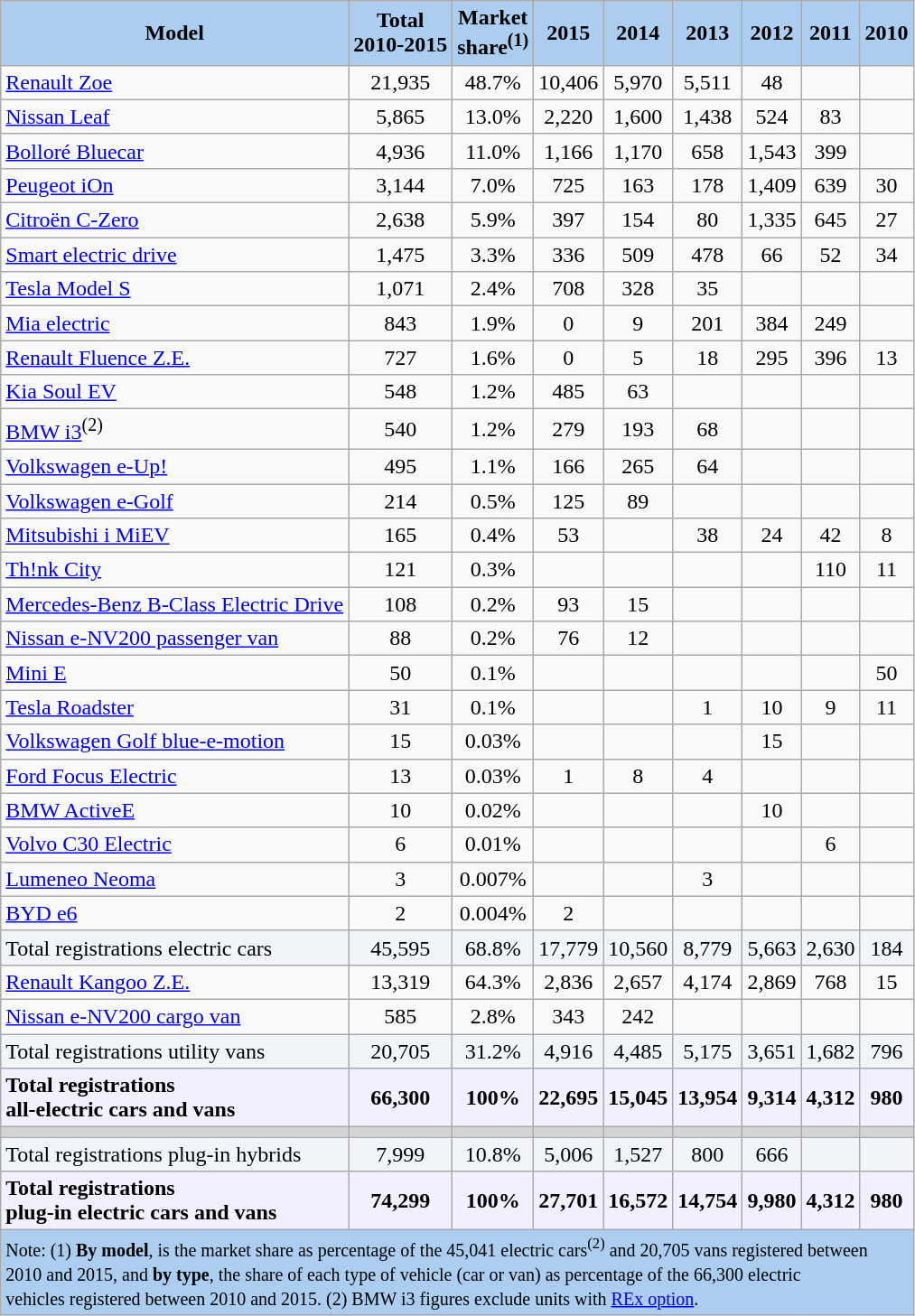<table class="wikitable">
<tr>
<th style="background:#ABCDEF">Model</th>
<th style="background:#ABCDEF">Total<br> 2010-2015</th>
<th style="background:#ABCDEF">Market<br>share<sup>(1)</sup></th>
<th style="background:#ABCDEF">2015</th>
<th style="background:#ABCDEF">2014</th>
<th style="background:#ABCDEF">2013</th>
<th style="background:#ABCDEF">2012</th>
<th style="background:#ABCDEF">2011</th>
<th style="background:#ABCDEF">2010</th>
</tr>
<tr style="text-align:center;">
<td align=left><a href='#'>Renault Zoe</a></td>
<td>21,935</td>
<td>48.7%</td>
<td>10,406</td>
<td>5,970</td>
<td>5,511</td>
<td>48</td>
<td> </td>
<td> </td>
</tr>
<tr style="text-align:center;">
<td align=left><a href='#'>Nissan Leaf</a></td>
<td>5,865</td>
<td>13.0%</td>
<td>2,220</td>
<td>1,600</td>
<td>1,438</td>
<td>524</td>
<td>83</td>
<td> </td>
</tr>
<tr style="text-align:center;">
<td align=left><a href='#'>Bolloré Bluecar</a></td>
<td>4,936</td>
<td>11.0%</td>
<td>1,166</td>
<td>1,170</td>
<td>658</td>
<td>1,543</td>
<td>399</td>
<td> </td>
</tr>
<tr style="text-align:center;">
<td align=left><a href='#'>Peugeot iOn</a></td>
<td>3,144</td>
<td>7.0%</td>
<td>725</td>
<td>163</td>
<td>178</td>
<td>1,409</td>
<td>639</td>
<td>30</td>
</tr>
<tr style="text-align:center;">
<td align=left><a href='#'>Citroën C-Zero</a></td>
<td>2,638</td>
<td>5.9%</td>
<td>397</td>
<td>154</td>
<td>80</td>
<td>1,335</td>
<td>645</td>
<td>27</td>
</tr>
<tr style="text-align:center;">
<td align=left><a href='#'>Smart electric drive</a></td>
<td>1,475</td>
<td>3.3%</td>
<td>336</td>
<td>509</td>
<td>478</td>
<td>66</td>
<td>52</td>
<td>34</td>
</tr>
<tr style="text-align:center;">
<td align=left><a href='#'>Tesla Model S</a></td>
<td>1,071</td>
<td>2.4%</td>
<td>708</td>
<td>328</td>
<td>35</td>
<td> </td>
<td> </td>
<td> </td>
</tr>
<tr style="text-align:center;">
<td align=left><a href='#'>Mia electric</a></td>
<td>843</td>
<td>1.9%</td>
<td>0</td>
<td>9</td>
<td>201</td>
<td>384</td>
<td>249</td>
<td> </td>
</tr>
<tr style="text-align:center;">
<td align=left><a href='#'>Renault Fluence Z.E.</a></td>
<td>727</td>
<td>1.6%</td>
<td>0</td>
<td>5</td>
<td>18</td>
<td>295</td>
<td>396</td>
<td>13</td>
</tr>
<tr style="text-align:center;">
<td align=left><a href='#'>Kia Soul EV</a></td>
<td>548</td>
<td>1.2%</td>
<td>485</td>
<td>63</td>
<td> </td>
<td> </td>
<td> </td>
<td> </td>
</tr>
<tr style="text-align:center;">
<td align=left><a href='#'>BMW i3</a><sup>(2)</sup></td>
<td>540</td>
<td>1.2%</td>
<td>279</td>
<td>193</td>
<td>68</td>
<td> </td>
<td> </td>
<td> </td>
</tr>
<tr style="text-align:center;">
<td align=left><a href='#'>Volkswagen e-Up!</a></td>
<td>495</td>
<td>1.1%</td>
<td>166</td>
<td>265</td>
<td>64</td>
<td> </td>
<td> </td>
<td> </td>
</tr>
<tr style="text-align:center;">
<td align=left><a href='#'>Volkswagen e-Golf</a></td>
<td>214</td>
<td>0.5%</td>
<td>125</td>
<td>89</td>
<td> </td>
<td> </td>
<td> </td>
<td> </td>
</tr>
<tr style="text-align:center;">
<td align=left><a href='#'>Mitsubishi i MiEV</a></td>
<td>165</td>
<td>0.4%</td>
<td>53</td>
<td> </td>
<td>38</td>
<td>24</td>
<td>42</td>
<td>8</td>
</tr>
<tr style="text-align:center;">
<td align=left><a href='#'>Th!nk City</a></td>
<td>121</td>
<td>0.3%</td>
<td> </td>
<td> </td>
<td> </td>
<td> </td>
<td>110</td>
<td>11</td>
</tr>
<tr style="text-align:center;">
<td align=left><a href='#'>Mercedes-Benz B-Class Electric Drive</a></td>
<td>108</td>
<td>0.2%</td>
<td>93</td>
<td>15</td>
<td> </td>
<td> </td>
<td> </td>
<td> </td>
</tr>
<tr style="text-align:center;">
<td align=left><a href='#'>Nissan e-NV200 passenger van</a></td>
<td>88</td>
<td>0.2%</td>
<td>76</td>
<td>12</td>
<td> </td>
<td> </td>
<td> </td>
<td> </td>
</tr>
<tr style="text-align:center;">
<td align=left><a href='#'>Mini E</a></td>
<td>50</td>
<td>0.1%</td>
<td> </td>
<td> </td>
<td> </td>
<td> </td>
<td> </td>
<td>50</td>
</tr>
<tr style="text-align:center;">
<td align=left><a href='#'>Tesla Roadster</a></td>
<td>31</td>
<td>0.1%</td>
<td> </td>
<td> </td>
<td>1</td>
<td>10</td>
<td>9</td>
<td>11</td>
</tr>
<tr style="text-align:center;">
<td align=left><a href='#'>Volkswagen Golf blue-e-motion</a></td>
<td>15</td>
<td>0.03%</td>
<td> </td>
<td> </td>
<td> </td>
<td>15</td>
<td> </td>
<td> </td>
</tr>
<tr style="text-align:center;">
<td align=left><a href='#'>Ford Focus Electric</a></td>
<td>13</td>
<td>0.03%</td>
<td>1</td>
<td>8</td>
<td>4</td>
<td> </td>
<td> </td>
<td> </td>
</tr>
<tr style="text-align:center;">
<td align=left><a href='#'>BMW ActiveE</a></td>
<td>10</td>
<td>0.02%</td>
<td> </td>
<td> </td>
<td> </td>
<td>10</td>
<td> </td>
<td> </td>
</tr>
<tr style="text-align:center;">
<td align=left><a href='#'>Volvo C30 Electric</a></td>
<td>6</td>
<td>0.01%</td>
<td> </td>
<td> </td>
<td> </td>
<td> </td>
<td>6</td>
<td> </td>
</tr>
<tr style="text-align:center;">
<td align=left><a href='#'>Lumeneo Neoma</a></td>
<td>3</td>
<td>0.007%</td>
<td> </td>
<td> </td>
<td>3</td>
<td> </td>
<td> </td>
<td> </td>
</tr>
<tr style="text-align:center;">
<td align=left><a href='#'>BYD e6</a></td>
<td>2</td>
<td>0.004%</td>
<td>2</td>
<td> </td>
<td> </td>
<td> </td>
<td> </td>
<td> </td>
</tr>
<tr style="text-align:center;">
<td style="text-align:left; background:#f1f5fa;">Total registrations electric cars</td>
<td style="background:#f1f5fa;">45,595</td>
<td style="background:#f1f5fa;">68.8%</td>
<td style="background:#f1f5fa;">17,779</td>
<td style="background:#f1f5fa;">10,560</td>
<td style="background:#f1f5fa;">8,779</td>
<td style="background:#f1f5fa;">5,663</td>
<td style="background:#f1f5fa;">2,630</td>
<td style="background:#f1f5fa;">184</td>
</tr>
<tr style="text-align:center;">
<td align=left><a href='#'>Renault Kangoo Z.E.</a></td>
<td>13,319</td>
<td>64.3%</td>
<td>2,836</td>
<td>2,657</td>
<td>4,174</td>
<td>2,869</td>
<td>768</td>
<td>15</td>
</tr>
<tr style="text-align:center;">
<td align=left><a href='#'>Nissan e-NV200 cargo van</a></td>
<td>585</td>
<td>2.8%</td>
<td>343</td>
<td>242</td>
<td> </td>
<td> </td>
<td> </td>
<td> </td>
</tr>
<tr style="text-align:center;">
<td style="text-align:left; background:#f1f5fa;">Total registrations utility vans</td>
<td style="background:#f1f5fa;">20,705</td>
<td style="background:#f1f5fa;">31.2%</td>
<td style="background:#f1f5fa;">4,916</td>
<td style="background:#f1f5fa;">4,485</td>
<td style="background:#f1f5fa;">5,175</td>
<td style="background:#f1f5fa;">3,651</td>
<td style="background:#f1f5fa;">1,682</td>
<td style="background:#f1f5fa;">796</td>
</tr>
<tr style="text-align:center;">
<td align=left style="background:#f0f0ff;"><strong>Total registrations<br> all-electric cars and vans</strong></td>
<td style="background:#f0f0ff;"><strong>66,300</strong></td>
<td style="background:#f0f0ff;"><strong>100%</strong></td>
<td style="background:#f0f0ff;"><strong>22,695</strong></td>
<td style="background:#f0f0ff;"><strong>15,045</strong></td>
<td style="background:#f0f0ff;"><strong>13,954</strong></td>
<td style="background:#f0f0ff;"><strong>9,314</strong></td>
<td style="background:#f0f0ff;"><strong>4,312</strong></td>
<td style="background:#f0f0ff;"><strong>980</strong></td>
</tr>
<tr style="background:lightgrey;">
<td></td>
<td></td>
<td></td>
<td></td>
<td></td>
<td></td>
<td></td>
<td></td>
<td></td>
</tr>
<tr style="text-align:center;">
<td style="text-align:left; background:#f1f5fa;">Total registrations plug-in hybrids</td>
<td style="background:#f1f5fa;">7,999</td>
<td style="background:#f1f5fa;">10.8%</td>
<td style="background:#f1f5fa;">5,006</td>
<td style="background:#f1f5fa;">1,527</td>
<td style="background:#f1f5fa;">800</td>
<td style="background:#f1f5fa;">666</td>
<td style="background:#f1f5fa;"> </td>
<td style="background:#f1f5fa;"> </td>
</tr>
<tr style="text-align:center;">
<td style="text-align:left; background:#f0f0ff;"><strong>Total registrations<br> plug-in electric cars and vans</strong></td>
<td style="background:#f0f0ff;"><strong>74,299</strong></td>
<td style="background:#f0f0ff;"><strong>100%</strong></td>
<td style="background:#f0f0ff;"><strong>27,701</strong></td>
<td style="background:#f0f0ff;"><strong>16,572</strong></td>
<td style="background:#f0f0ff;"><strong>14,754</strong></td>
<td style="background:#f0f0ff;"><strong>9,980</strong></td>
<td style="background:#f0f0ff;"><strong>4,312</strong></td>
<td style="background:#f0f0ff;"><strong>980</strong></td>
</tr>
<tr>
<td colspan="9" style="text-align:left; background:#ABCDEF"><small>Note: (1) <strong>By model</strong>, is the market share as percentage of the 45,041 electric cars<sup>(2)</sup> and 20,705 vans registered between</small><br><small> 2010 and 2015, and <strong>by type</strong>, the share of each type of vehicle (car or van) as percentage of the 66,300 electric </small><br><small>vehicles registered between 2010 and 2015. (2) BMW i3 figures exclude units with <a href='#'>REx option</a>.</small></td>
</tr>
</table>
